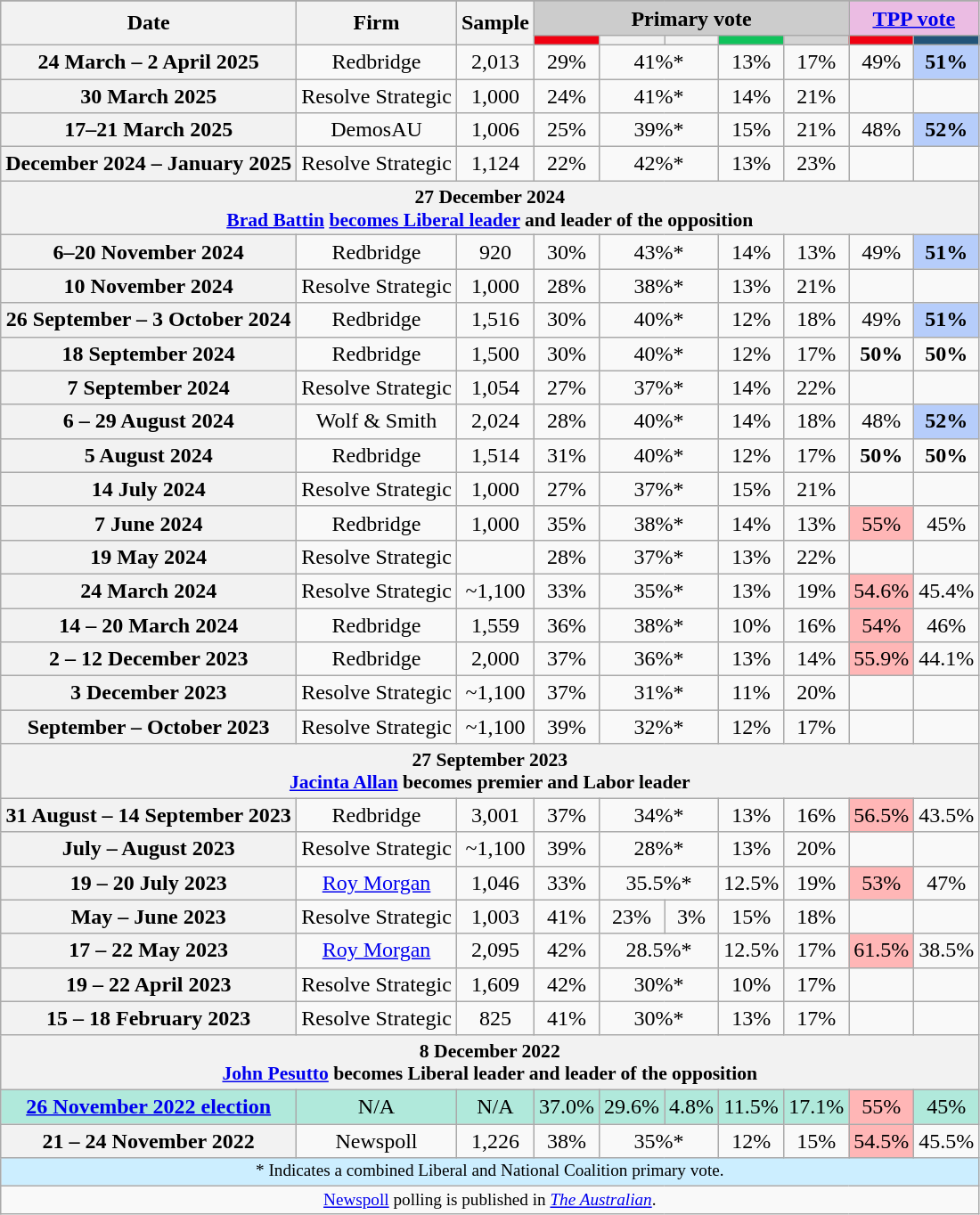<table class="wikitable toccolours" cellpadding="6" cellspacing="0" style="text-align:center; float:left; margin-left:.5em; margin-top:.4em;">
<tr>
</tr>
<tr>
<th rowspan="2">Date</th>
<th rowspan="2">Firm</th>
<th rowspan="2">Sample</th>
<th colspan="5" style="background:#ccc">Primary vote</th>
<th colspan="2" style="background:#ebbce3"><a href='#'>TPP vote</a></th>
</tr>
<tr>
<th class="unsortable" style="background:#F00011"></th>
<th class="unsortable" style=background:></th>
<th class="unsortable" style=background:></th>
<th class=unsortable style=background:#10C25B></th>
<th class=unsortable style=background:lightgray></th>
<th class="unsortable" style="background:#F00011"></th>
<th class="unsortable" style=background:#225479></th>
</tr>
<tr>
<th>24 March – 2 April 2025</th>
<td>Redbridge</td>
<td>2,013</td>
<td>29%</td>
<td colspan=2>41%*</td>
<td>13%</td>
<td>17%</td>
<td>49%</td>
<th style="background:#B6CDFB;">51%</th>
</tr>
<tr>
<th>30 March 2025</th>
<td>Resolve Strategic</td>
<td>1,000</td>
<td>24%</td>
<td colspan=2>41%*</td>
<td>14%</td>
<td>21%</td>
<td></td>
<td></td>
</tr>
<tr>
<th>17–21 March 2025</th>
<td>DemosAU</td>
<td>1,006</td>
<td>25%</td>
<td colspan=2>39%*</td>
<td>15%</td>
<td>21%</td>
<td>48%</td>
<th style="background:#B6CDFB;">52%</th>
</tr>
<tr>
<th>December 2024 – January 2025</th>
<td>Resolve Strategic</td>
<td>1,124</td>
<td>22%</td>
<td colspan=2>42%*</td>
<td>13%</td>
<td>23%</td>
<td></td>
<td></td>
</tr>
<tr>
<th colspan="10"  style="font-size:90%;">27 December 2024 <br><a href='#'>Brad Battin</a> <a href='#'>becomes Liberal leader</a> and leader of the opposition</th>
</tr>
<tr>
<th>6–20 November 2024</th>
<td>Redbridge</td>
<td>920</td>
<td>30%</td>
<td colspan=2>43%*</td>
<td>14%</td>
<td>13%</td>
<td>49%</td>
<th style="background:#B6CDFB;">51%</th>
</tr>
<tr>
<th>10 November 2024</th>
<td>Resolve Strategic</td>
<td>1,000</td>
<td>28%</td>
<td colspan=2>38%*</td>
<td>13%</td>
<td>21%</td>
<td></td>
<td></td>
</tr>
<tr>
<th>26 September – 3 October 2024</th>
<td>Redbridge</td>
<td>1,516</td>
<td>30%</td>
<td colspan=2>40%*</td>
<td>12%</td>
<td>18%</td>
<td>49%</td>
<th style="background:#B6CDFB;">51%</th>
</tr>
<tr>
<th>18 September 2024</th>
<td>Redbridge</td>
<td>1,500</td>
<td>30%</td>
<td colspan=2>40%*</td>
<td>12%</td>
<td>17%</td>
<td><strong>50%</strong></td>
<td><strong>50%</strong></td>
</tr>
<tr>
<th>7 September 2024</th>
<td>Resolve Strategic</td>
<td>1,054</td>
<td>27%</td>
<td colspan=2>37%*</td>
<td>14%</td>
<td>22%</td>
<td></td>
<td></td>
</tr>
<tr>
<th>6 – 29 August 2024</th>
<td>Wolf & Smith</td>
<td>2,024</td>
<td>28%</td>
<td colspan=2>40%*</td>
<td>14%</td>
<td>18%</td>
<td>48%</td>
<th style="background:#B6CDFB;">52%</th>
</tr>
<tr>
<th>5 August 2024</th>
<td>Redbridge</td>
<td>1,514</td>
<td>31%</td>
<td colspan=2>40%*</td>
<td>12%</td>
<td>17%</td>
<td><strong>50%</strong></td>
<td><strong>50%</strong></td>
</tr>
<tr>
<th>14 July 2024</th>
<td>Resolve Strategic</td>
<td>1,000</td>
<td>27%</td>
<td colspan=2>37%*</td>
<td>15%</td>
<td>21%</td>
<td></td>
<td></td>
</tr>
<tr>
<th>7 June 2024</th>
<td>Redbridge</td>
<td>1,000</td>
<td>35%</td>
<td colspan=2>38%*</td>
<td>14%</td>
<td>13%</td>
<td style="background:#FFB6B6;">55%</td>
<td>45%</td>
</tr>
<tr>
<th>19 May 2024</th>
<td>Resolve Strategic</td>
<td></td>
<td>28%</td>
<td colspan=2>37%*</td>
<td>13%</td>
<td>22%</td>
<td></td>
<td></td>
</tr>
<tr>
<th>24 March 2024</th>
<td>Resolve Strategic</td>
<td>~1,100</td>
<td>33%</td>
<td colspan="2">35%*</td>
<td>13%</td>
<td>19%</td>
<td style="background:#FFB6B6;">54.6%</td>
<td>45.4%</td>
</tr>
<tr>
<th>14 – 20 March 2024</th>
<td>Redbridge</td>
<td>1,559</td>
<td>36%</td>
<td colspan=2>38%*</td>
<td>10%</td>
<td>16%</td>
<td style="background:#FFB6B6;">54%</td>
<td>46%</td>
</tr>
<tr>
<th>2 – 12 December 2023</th>
<td>Redbridge</td>
<td>2,000</td>
<td>37%</td>
<td colspan=2>36%*</td>
<td>13%</td>
<td>14%</td>
<td style="background:#FFB6B6;">55.9%</td>
<td>44.1%</td>
</tr>
<tr>
<th>3 December 2023</th>
<td>Resolve Strategic</td>
<td>~1,100</td>
<td>37%</td>
<td colspan=2>31%*</td>
<td>11%</td>
<td>20%</td>
<td></td>
<td></td>
</tr>
<tr>
<th>September – October 2023</th>
<td>Resolve Strategic</td>
<td>~1,100</td>
<td>39%</td>
<td colspan=2>32%*</td>
<td>12%</td>
<td>17%</td>
<td></td>
<td></td>
</tr>
<tr>
<th colspan="10"  style="font-size:90%;">27 September 2023<br><a href='#'>Jacinta Allan</a> becomes premier and Labor leader</th>
</tr>
<tr>
<th>31 August – 14 September 2023</th>
<td>Redbridge</td>
<td>3,001</td>
<td>37%</td>
<td colspan=2>34%*</td>
<td>13%</td>
<td>16%</td>
<td style="background:#FFB6B6;">56.5%</td>
<td>43.5%</td>
</tr>
<tr>
<th>July – August 2023</th>
<td>Resolve Strategic</td>
<td>~1,100</td>
<td>39%</td>
<td colspan=2>28%*</td>
<td>13%</td>
<td>20%</td>
<td></td>
<td></td>
</tr>
<tr>
<th>19 – 20 July 2023</th>
<td><a href='#'>Roy Morgan</a></td>
<td>1,046</td>
<td>33%</td>
<td colspan=2>35.5%*</td>
<td>12.5%</td>
<td>19%</td>
<td style="background:#FFB6B6;">53%</td>
<td>47%</td>
</tr>
<tr>
<th>May – June 2023</th>
<td>Resolve Strategic</td>
<td>1,003</td>
<td>41%</td>
<td>23%</td>
<td>3%</td>
<td>15%</td>
<td>18%</td>
<td></td>
<td></td>
</tr>
<tr>
<th>17 – 22 May 2023</th>
<td><a href='#'>Roy Morgan</a></td>
<td>2,095</td>
<td>42%</td>
<td colspan=2>28.5%*</td>
<td>12.5%</td>
<td>17%</td>
<td style="background:#FFB6B6;">61.5%</td>
<td>38.5%</td>
</tr>
<tr>
<th>19 – 22 April 2023</th>
<td>Resolve Strategic</td>
<td>1,609</td>
<td>42%</td>
<td colspan=2>30%*</td>
<td>10%</td>
<td>17%</td>
<td></td>
<td></td>
</tr>
<tr>
<th>15 – 18 February 2023</th>
<td>Resolve Strategic</td>
<td>825</td>
<td>41%</td>
<td colspan=2>30%*</td>
<td>13%</td>
<td>17%</td>
<td></td>
<td></td>
</tr>
<tr>
<th colspan="10"  style="font-size:90%;">8 December 2022<br><a href='#'>John Pesutto</a> becomes Liberal leader and leader of the opposition</th>
</tr>
<tr>
<th style="background:#b0e9db;"><a href='#'>26 November 2022 election</a></th>
<td style="background:#b0e9db;">N/A</td>
<td style="background:#b0e9db;">N/A</td>
<td style="background:#b0e9db;">37.0%</td>
<td style="background:#b0e9db;">29.6%</td>
<td style="background:#b0e9db;">4.8%</td>
<td style="background:#b0e9db;">11.5%</td>
<td style="background:#b0e9db;">17.1%</td>
<td style="background:#FFB6B6;">55%</td>
<td style="background:#b0e9db;">45%</td>
</tr>
<tr>
<th>21 – 24 November 2022</th>
<td>Newspoll</td>
<td>1,226</td>
<td>38%</td>
<td colspan=2>35%*</td>
<td>12%</td>
<td>15%</td>
<td style="background:#FFB6B6;">54.5%</td>
<td>45.5%</td>
</tr>
<tr>
<td colspan="10"  style="font-size:80%; background:#cef;">* Indicates a combined Liberal and National Coalition primary vote.</td>
</tr>
<tr>
<td colspan="10" style="font-size:80%;"><a href='#'>Newspoll</a> polling is published in <em><a href='#'>The Australian</a></em>.</td>
</tr>
</table>
